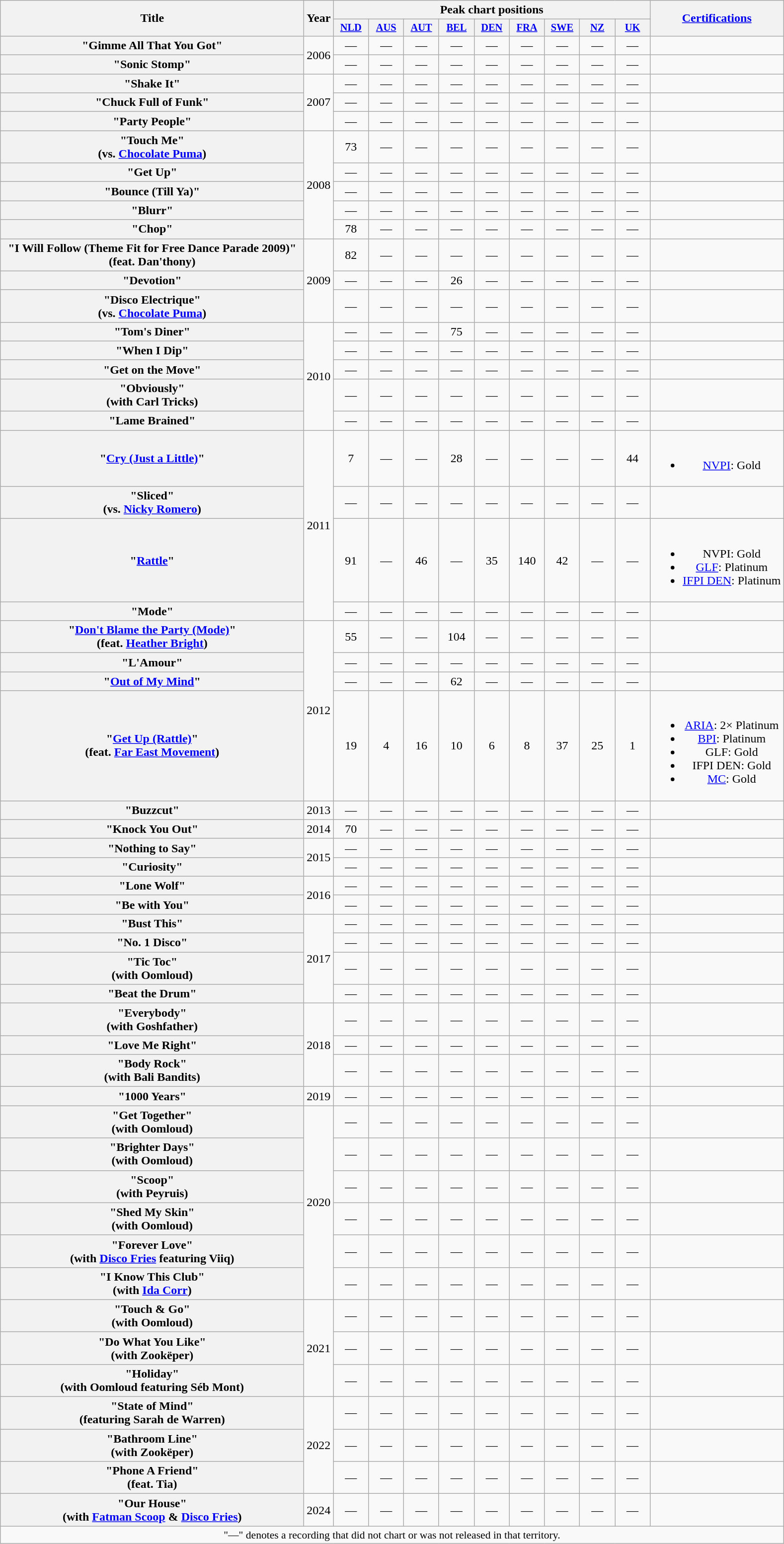<table class="wikitable plainrowheaders" style="text-align:center;" border="1">
<tr>
<th scope="col" rowspan="2" style="width:25em;">Title</th>
<th scope="col" rowspan="2" style="width:1em;">Year</th>
<th scope="col" colspan="9">Peak chart positions</th>
<th scope="col" rowspan="2"><a href='#'>Certifications</a></th>
</tr>
<tr>
<th scope="col" style="width:3em;font-size:85%;"><a href='#'>NLD</a><br></th>
<th scope="col" style="width:3em;font-size:85%;"><a href='#'>AUS</a><br></th>
<th scope="col" style="width:3em;font-size:85%;"><a href='#'>AUT</a><br></th>
<th scope="col" style="width:3em;font-size:85%;"><a href='#'>BEL</a><br></th>
<th scope="col" style="width:3em;font-size:85%;"><a href='#'>DEN</a><br></th>
<th scope="col" style="width:3em;font-size:85%;"><a href='#'>FRA</a><br></th>
<th scope="col" style="width:3em;font-size:85%;"><a href='#'>SWE</a><br></th>
<th scope="col" style="width:3em;font-size:85%;"><a href='#'>NZ</a><br></th>
<th scope="col" style="width:3em;font-size:85%;"><a href='#'>UK</a><br></th>
</tr>
<tr>
<th scope="row">"Gimme All That You Got"</th>
<td rowspan="2">2006</td>
<td>—</td>
<td>—</td>
<td>—</td>
<td>—</td>
<td>—</td>
<td>—</td>
<td>—</td>
<td>—</td>
<td>—</td>
<td></td>
</tr>
<tr>
<th scope="row">"Sonic Stomp"</th>
<td>—</td>
<td>—</td>
<td>—</td>
<td>—</td>
<td>—</td>
<td>—</td>
<td>—</td>
<td>—</td>
<td>—</td>
<td></td>
</tr>
<tr>
<th scope="row">"Shake It"</th>
<td rowspan="3">2007</td>
<td>—</td>
<td>—</td>
<td>—</td>
<td>—</td>
<td>—</td>
<td>—</td>
<td>—</td>
<td>—</td>
<td>—</td>
<td></td>
</tr>
<tr>
<th scope="row">"Chuck Full of Funk"</th>
<td>—</td>
<td>—</td>
<td>—</td>
<td>—</td>
<td>—</td>
<td>—</td>
<td>—</td>
<td>—</td>
<td>—</td>
<td></td>
</tr>
<tr>
<th scope="row">"Party People"</th>
<td>—</td>
<td>—</td>
<td>—</td>
<td>—</td>
<td>—</td>
<td>—</td>
<td>—</td>
<td>—</td>
<td>—</td>
<td></td>
</tr>
<tr>
<th scope="row">"Touch Me"<br><span>(vs. <a href='#'>Chocolate Puma</a>)</span></th>
<td rowspan="5">2008</td>
<td>73</td>
<td>—</td>
<td>—</td>
<td>—</td>
<td>—</td>
<td>—</td>
<td>—</td>
<td>—</td>
<td>—</td>
<td></td>
</tr>
<tr>
<th scope="row">"Get Up"</th>
<td>—</td>
<td>—</td>
<td>—</td>
<td>—</td>
<td>—</td>
<td>—</td>
<td>—</td>
<td>—</td>
<td>—</td>
<td></td>
</tr>
<tr>
<th scope="row">"Bounce (Till Ya)"</th>
<td>—</td>
<td>—</td>
<td>—</td>
<td>—</td>
<td>—</td>
<td>—</td>
<td>—</td>
<td>—</td>
<td>—</td>
<td></td>
</tr>
<tr>
<th scope="row">"Blurr"</th>
<td>—</td>
<td>—</td>
<td>—</td>
<td>—</td>
<td>—</td>
<td>—</td>
<td>—</td>
<td>—</td>
<td>—</td>
<td></td>
</tr>
<tr>
<th scope="row">"Chop"</th>
<td>78</td>
<td>—</td>
<td>—</td>
<td>—</td>
<td>—</td>
<td>—</td>
<td>—</td>
<td>—</td>
<td>—</td>
<td></td>
</tr>
<tr>
<th scope="row">"I Will Follow (Theme Fit for Free Dance Parade 2009)"<br><span>(feat. Dan'thony)</span></th>
<td rowspan="3">2009</td>
<td>82</td>
<td>—</td>
<td>—</td>
<td>—</td>
<td>—</td>
<td>—</td>
<td>—</td>
<td>—</td>
<td>—</td>
<td></td>
</tr>
<tr>
<th scope="row">"Devotion"</th>
<td>—</td>
<td>—</td>
<td>—</td>
<td>26</td>
<td>—</td>
<td>—</td>
<td>—</td>
<td>—</td>
<td>—</td>
<td></td>
</tr>
<tr>
<th scope="row">"Disco Electrique"<br><span>(vs. <a href='#'>Chocolate Puma</a>)</span></th>
<td>—</td>
<td>—</td>
<td>—</td>
<td>—</td>
<td>—</td>
<td>—</td>
<td>—</td>
<td>—</td>
<td>—</td>
<td></td>
</tr>
<tr>
<th scope="row">"Tom's Diner"</th>
<td rowspan="5">2010</td>
<td>—</td>
<td>—</td>
<td>—</td>
<td>75</td>
<td>—</td>
<td>—</td>
<td>—</td>
<td>—</td>
<td>—</td>
<td></td>
</tr>
<tr>
<th scope="row">"When I Dip"</th>
<td>—</td>
<td>—</td>
<td>—</td>
<td>—</td>
<td>—</td>
<td>—</td>
<td>—</td>
<td>—</td>
<td>—</td>
<td></td>
</tr>
<tr>
<th scope="row">"Get on the Move"</th>
<td>—</td>
<td>—</td>
<td>—</td>
<td>—</td>
<td>—</td>
<td>—</td>
<td>—</td>
<td>—</td>
<td>—</td>
<td></td>
</tr>
<tr>
<th scope="row">"Obviously"<br><span>(with Carl Tricks)</span></th>
<td>—</td>
<td>—</td>
<td>—</td>
<td>—</td>
<td>—</td>
<td>—</td>
<td>—</td>
<td>—</td>
<td>—</td>
<td></td>
</tr>
<tr>
<th scope="row">"Lame Brained"</th>
<td>—</td>
<td>—</td>
<td>—</td>
<td>—</td>
<td>—</td>
<td>—</td>
<td>—</td>
<td>—</td>
<td>—</td>
<td></td>
</tr>
<tr>
<th scope="row">"<a href='#'>Cry (Just a Little)</a>"</th>
<td rowspan="4">2011</td>
<td>7</td>
<td>—</td>
<td>—</td>
<td>28</td>
<td>—</td>
<td>—</td>
<td>—</td>
<td>—</td>
<td>44</td>
<td><br><ul><li><a href='#'>NVPI</a>: Gold</li></ul></td>
</tr>
<tr>
<th scope="row">"Sliced"<br><span>(vs. <a href='#'>Nicky Romero</a>)</span></th>
<td>—</td>
<td>—</td>
<td>—</td>
<td>—</td>
<td>—</td>
<td>—</td>
<td>—</td>
<td>—</td>
<td>—</td>
<td></td>
</tr>
<tr>
<th scope="row">"<a href='#'>Rattle</a>"</th>
<td>91</td>
<td>—</td>
<td>46</td>
<td>—</td>
<td>35</td>
<td>140</td>
<td>42</td>
<td>—</td>
<td>—</td>
<td><br><ul><li>NVPI: Gold</li><li><a href='#'>GLF</a>: Platinum</li><li><a href='#'>IFPI DEN</a>: Platinum</li></ul></td>
</tr>
<tr>
<th scope="row">"Mode"</th>
<td>—</td>
<td>—</td>
<td>—</td>
<td>—</td>
<td>—</td>
<td>—</td>
<td>—</td>
<td>—</td>
<td>—</td>
<td></td>
</tr>
<tr>
<th scope="row">"<a href='#'>Don't Blame the Party (Mode)</a>"<br><span>(feat. <a href='#'>Heather Bright</a>)</span></th>
<td rowspan="4">2012</td>
<td>55</td>
<td>—</td>
<td>—</td>
<td>104</td>
<td>—</td>
<td>—</td>
<td>—</td>
<td>—</td>
<td>—</td>
<td></td>
</tr>
<tr>
<th scope="row">"L'Amour"</th>
<td>—</td>
<td>—</td>
<td>—</td>
<td>—</td>
<td>—</td>
<td>—</td>
<td>—</td>
<td>—</td>
<td>—</td>
<td></td>
</tr>
<tr>
<th scope="row">"<a href='#'>Out of My Mind</a>"</th>
<td>—</td>
<td>—</td>
<td>—</td>
<td>62</td>
<td>—</td>
<td>—</td>
<td>—</td>
<td>—</td>
<td>—</td>
<td></td>
</tr>
<tr>
<th scope="row">"<a href='#'>Get Up (Rattle)</a>"<br><span>(feat. <a href='#'>Far East Movement</a>)</span></th>
<td>19</td>
<td>4</td>
<td>16</td>
<td>10</td>
<td>6</td>
<td>8</td>
<td>37</td>
<td>25</td>
<td>1</td>
<td><br><ul><li><a href='#'>ARIA</a>: 2× Platinum</li><li><a href='#'>BPI</a>: Platinum</li><li>GLF: Gold</li><li>IFPI DEN: Gold</li><li><a href='#'>MC</a>: Gold</li></ul></td>
</tr>
<tr>
<th scope="row">"Buzzcut"</th>
<td>2013</td>
<td>—</td>
<td>—</td>
<td>—</td>
<td>—</td>
<td>—</td>
<td>—</td>
<td>—</td>
<td>—</td>
<td>—</td>
<td></td>
</tr>
<tr>
<th scope="row">"Knock You Out"</th>
<td>2014</td>
<td>70</td>
<td>—</td>
<td>—</td>
<td>—</td>
<td>—</td>
<td>—</td>
<td>—</td>
<td>—</td>
<td>—</td>
<td></td>
</tr>
<tr>
<th scope="row">"Nothing to Say"</th>
<td rowspan="2">2015</td>
<td>—</td>
<td>—</td>
<td>—</td>
<td>—</td>
<td>—</td>
<td>—</td>
<td>—</td>
<td>—</td>
<td>—</td>
<td></td>
</tr>
<tr>
<th scope="row">"Curiosity"</th>
<td>—</td>
<td>—</td>
<td>—</td>
<td>—</td>
<td>—</td>
<td>—</td>
<td>—</td>
<td>—</td>
<td>—</td>
<td></td>
</tr>
<tr>
<th scope="row">"Lone Wolf"</th>
<td rowspan="2">2016</td>
<td>—</td>
<td>—</td>
<td>—</td>
<td>—</td>
<td>—</td>
<td>—</td>
<td>—</td>
<td>—</td>
<td>—</td>
<td></td>
</tr>
<tr>
<th scope="row">"Be with You"</th>
<td>—</td>
<td>—</td>
<td>—</td>
<td>—</td>
<td>—</td>
<td>—</td>
<td>—</td>
<td>—</td>
<td>—</td>
<td></td>
</tr>
<tr>
<th scope="row">"Bust This"</th>
<td rowspan="4">2017</td>
<td>—</td>
<td>—</td>
<td>—</td>
<td>—</td>
<td>—</td>
<td>—</td>
<td>—</td>
<td>—</td>
<td>—</td>
<td></td>
</tr>
<tr>
<th scope="row">"No. 1 Disco"</th>
<td>—</td>
<td>—</td>
<td>—</td>
<td>—</td>
<td>—</td>
<td>—</td>
<td>—</td>
<td>—</td>
<td>—</td>
<td></td>
</tr>
<tr>
<th scope="row">"Tic Toc"<br><span>(with Oomloud)</span></th>
<td>—</td>
<td>—</td>
<td>—</td>
<td>—</td>
<td>—</td>
<td>—</td>
<td>—</td>
<td>—</td>
<td>—</td>
<td></td>
</tr>
<tr>
<th scope="row">"Beat the Drum"</th>
<td>—</td>
<td>—</td>
<td>—</td>
<td>—</td>
<td>—</td>
<td>—</td>
<td>—</td>
<td>—</td>
<td>—</td>
<td></td>
</tr>
<tr>
<th scope="row">"Everybody"<br><span>(with Goshfather)</span></th>
<td rowspan="3">2018</td>
<td>—</td>
<td>—</td>
<td>—</td>
<td>—</td>
<td>—</td>
<td>—</td>
<td>—</td>
<td>—</td>
<td>—</td>
<td></td>
</tr>
<tr>
<th scope="row">"Love Me Right"</th>
<td>—</td>
<td>—</td>
<td>—</td>
<td>—</td>
<td>—</td>
<td>—</td>
<td>—</td>
<td>—</td>
<td>—</td>
<td></td>
</tr>
<tr>
<th scope="row">"Body Rock"<br><span>(with Bali Bandits)</span></th>
<td>—</td>
<td>—</td>
<td>—</td>
<td>—</td>
<td>—</td>
<td>—</td>
<td>—</td>
<td>—</td>
<td>—</td>
<td></td>
</tr>
<tr>
<th scope="row">"1000 Years"</th>
<td>2019</td>
<td>—</td>
<td>—</td>
<td>—</td>
<td>—</td>
<td>—</td>
<td>—</td>
<td>—</td>
<td>—</td>
<td>—</td>
<td></td>
</tr>
<tr>
<th scope="row">"Get Together"<br><span>(with Oomloud)</span></th>
<td rowspan="6">2020</td>
<td>—</td>
<td>—</td>
<td>—</td>
<td>—</td>
<td>—</td>
<td>—</td>
<td>—</td>
<td>—</td>
<td>—</td>
<td></td>
</tr>
<tr>
<th scope="row">"Brighter Days"<br><span>(with Oomloud)</span></th>
<td>—</td>
<td>—</td>
<td>—</td>
<td>—</td>
<td>—</td>
<td>—</td>
<td>—</td>
<td>—</td>
<td>—</td>
<td></td>
</tr>
<tr>
<th scope="row">"Scoop" <br><span>(with Peyruis)</span></th>
<td>—</td>
<td>—</td>
<td>—</td>
<td>—</td>
<td>—</td>
<td>—</td>
<td>—</td>
<td>—</td>
<td>—</td>
<td></td>
</tr>
<tr>
<th scope="row">"Shed My Skin" <br><span>(with Oomloud)</span></th>
<td>—</td>
<td>—</td>
<td>—</td>
<td>—</td>
<td>—</td>
<td>—</td>
<td>—</td>
<td>—</td>
<td>—</td>
<td></td>
</tr>
<tr>
<th scope="row">"Forever Love" <br><span>(with <a href='#'>Disco Fries</a> featuring Viiq)</span></th>
<td>—</td>
<td>—</td>
<td>—</td>
<td>—</td>
<td>—</td>
<td>—</td>
<td>—</td>
<td>—</td>
<td>—</td>
<td></td>
</tr>
<tr>
<th scope="row">"I Know This Club" <br><span>(with <a href='#'>Ida Corr</a>)</span></th>
<td>—</td>
<td>—</td>
<td>—</td>
<td>—</td>
<td>—</td>
<td>—</td>
<td>—</td>
<td>—</td>
<td>—</td>
<td></td>
</tr>
<tr>
<th scope="row">"Touch & Go" <br><span>(with Oomloud)</span></th>
<td rowspan="3">2021</td>
<td>—</td>
<td>—</td>
<td>—</td>
<td>—</td>
<td>—</td>
<td>—</td>
<td>—</td>
<td>—</td>
<td>—</td>
<td></td>
</tr>
<tr>
<th scope="row">"Do What You Like" <br><span>(with Zookëper)</span></th>
<td>—</td>
<td>—</td>
<td>—</td>
<td>—</td>
<td>—</td>
<td>—</td>
<td>—</td>
<td>—</td>
<td>—</td>
<td></td>
</tr>
<tr>
<th scope="row">"Holiday" <br><span>(with Oomloud featuring Séb Mont)</span></th>
<td>—</td>
<td>—</td>
<td>—</td>
<td>—</td>
<td>—</td>
<td>—</td>
<td>—</td>
<td>—</td>
<td>—</td>
<td></td>
</tr>
<tr>
<th scope="row">"State of Mind" <br><span>(featuring Sarah de Warren)</span></th>
<td rowspan="3">2022</td>
<td>—</td>
<td>—</td>
<td>—</td>
<td>—</td>
<td>—</td>
<td>—</td>
<td>—</td>
<td>—</td>
<td>—</td>
<td></td>
</tr>
<tr>
<th scope="row">"Bathroom Line" <br><span>(with Zookëper)</span></th>
<td>—</td>
<td>—</td>
<td>—</td>
<td>—</td>
<td>—</td>
<td>—</td>
<td>—</td>
<td>—</td>
<td>—</td>
<td></td>
</tr>
<tr>
<th scope="row">"Phone A Friend" <br><span>(feat. Tia)</span></th>
<td>—</td>
<td>—</td>
<td>—</td>
<td>—</td>
<td>—</td>
<td>—</td>
<td>—</td>
<td>—</td>
<td>—</td>
<td></td>
</tr>
<tr>
<th scope="row">"Our House" <br><span>(with <a href='#'>Fatman Scoop</a> & <a href='#'>Disco Fries</a>)</span></th>
<td>2024</td>
<td>—</td>
<td>—</td>
<td>—</td>
<td>—</td>
<td>—</td>
<td>—</td>
<td>—</td>
<td>—</td>
<td>—</td>
<td></td>
</tr>
<tr>
<td colspan="13" style="font-size:90%">"—" denotes a recording that did not chart or was not released in that territory.</td>
</tr>
</table>
